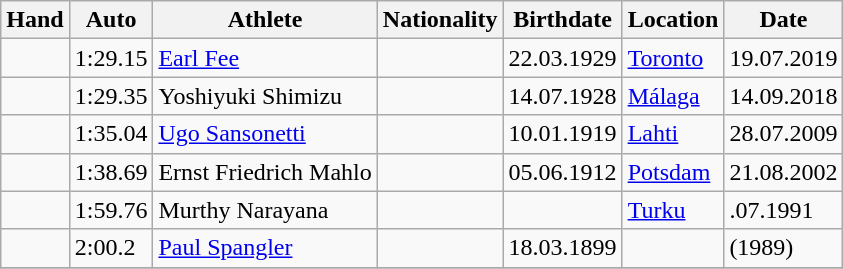<table class="wikitable">
<tr>
<th>Hand</th>
<th>Auto</th>
<th>Athlete</th>
<th>Nationality</th>
<th>Birthdate</th>
<th>Location</th>
<th>Date</th>
</tr>
<tr>
<td></td>
<td>1:29.15</td>
<td><a href='#'>Earl Fee</a></td>
<td></td>
<td>22.03.1929</td>
<td><a href='#'>Toronto</a></td>
<td>19.07.2019</td>
</tr>
<tr>
<td></td>
<td>1:29.35</td>
<td>Yoshiyuki Shimizu</td>
<td></td>
<td>14.07.1928</td>
<td><a href='#'>Málaga</a></td>
<td>14.09.2018</td>
</tr>
<tr>
<td></td>
<td>1:35.04</td>
<td><a href='#'>Ugo Sansonetti</a></td>
<td></td>
<td>10.01.1919</td>
<td><a href='#'>Lahti</a></td>
<td>28.07.2009</td>
</tr>
<tr>
<td></td>
<td>1:38.69</td>
<td>Ernst Friedrich Mahlo</td>
<td></td>
<td>05.06.1912</td>
<td><a href='#'>Potsdam</a></td>
<td>21.08.2002</td>
</tr>
<tr>
<td></td>
<td>1:59.76</td>
<td>Murthy Narayana</td>
<td></td>
<td></td>
<td><a href='#'>Turku</a></td>
<td>.07.1991</td>
</tr>
<tr>
<td></td>
<td>2:00.2</td>
<td><a href='#'>Paul Spangler</a></td>
<td></td>
<td>18.03.1899</td>
<td></td>
<td>(1989)</td>
</tr>
<tr>
</tr>
</table>
